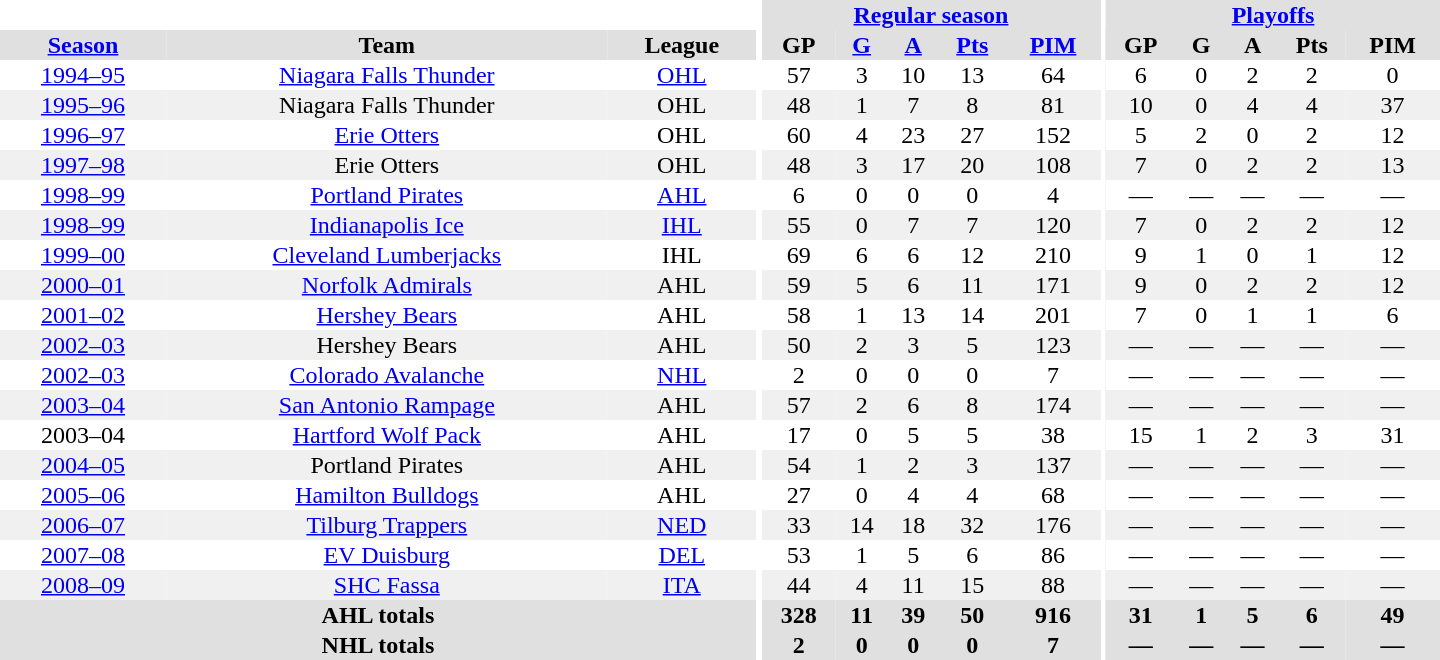<table border="0" cellpadding="1" cellspacing="0" style="text-align:center; width:60em">
<tr bgcolor="#e0e0e0">
<th colspan="3" bgcolor="#ffffff"></th>
<th rowspan="100" bgcolor="#ffffff"></th>
<th colspan="5"><a href='#'>Regular season</a></th>
<th rowspan="100" bgcolor="#ffffff"></th>
<th colspan="5"><a href='#'>Playoffs</a></th>
</tr>
<tr bgcolor="#e0e0e0">
<th><a href='#'>Season</a></th>
<th>Team</th>
<th>League</th>
<th>GP</th>
<th><a href='#'>G</a></th>
<th><a href='#'>A</a></th>
<th><a href='#'>Pts</a></th>
<th><a href='#'>PIM</a></th>
<th>GP</th>
<th>G</th>
<th>A</th>
<th>Pts</th>
<th>PIM</th>
</tr>
<tr>
<td><a href='#'>1994–95</a></td>
<td><a href='#'>Niagara Falls Thunder</a></td>
<td><a href='#'>OHL</a></td>
<td>57</td>
<td>3</td>
<td>10</td>
<td>13</td>
<td>64</td>
<td>6</td>
<td>0</td>
<td>2</td>
<td>2</td>
<td>0</td>
</tr>
<tr bgcolor="#f0f0f0">
<td><a href='#'>1995–96</a></td>
<td>Niagara Falls Thunder</td>
<td>OHL</td>
<td>48</td>
<td>1</td>
<td>7</td>
<td>8</td>
<td>81</td>
<td>10</td>
<td>0</td>
<td>4</td>
<td>4</td>
<td>37</td>
</tr>
<tr>
<td><a href='#'>1996–97</a></td>
<td><a href='#'>Erie Otters</a></td>
<td>OHL</td>
<td>60</td>
<td>4</td>
<td>23</td>
<td>27</td>
<td>152</td>
<td>5</td>
<td>2</td>
<td>0</td>
<td>2</td>
<td>12</td>
</tr>
<tr bgcolor="#f0f0f0">
<td><a href='#'>1997–98</a></td>
<td>Erie Otters</td>
<td>OHL</td>
<td>48</td>
<td>3</td>
<td>17</td>
<td>20</td>
<td>108</td>
<td>7</td>
<td>0</td>
<td>2</td>
<td>2</td>
<td>13</td>
</tr>
<tr>
<td><a href='#'>1998–99</a></td>
<td><a href='#'>Portland Pirates</a></td>
<td><a href='#'>AHL</a></td>
<td>6</td>
<td>0</td>
<td>0</td>
<td>0</td>
<td>4</td>
<td>—</td>
<td>—</td>
<td>—</td>
<td>—</td>
<td>—</td>
</tr>
<tr bgcolor="#f0f0f0">
<td><a href='#'>1998–99</a></td>
<td><a href='#'>Indianapolis Ice</a></td>
<td><a href='#'>IHL</a></td>
<td>55</td>
<td>0</td>
<td>7</td>
<td>7</td>
<td>120</td>
<td>7</td>
<td>0</td>
<td>2</td>
<td>2</td>
<td>12</td>
</tr>
<tr>
<td><a href='#'>1999–00</a></td>
<td><a href='#'>Cleveland Lumberjacks</a></td>
<td>IHL</td>
<td>69</td>
<td>6</td>
<td>6</td>
<td>12</td>
<td>210</td>
<td>9</td>
<td>1</td>
<td>0</td>
<td>1</td>
<td>12</td>
</tr>
<tr bgcolor="#f0f0f0">
<td><a href='#'>2000–01</a></td>
<td><a href='#'>Norfolk Admirals</a></td>
<td>AHL</td>
<td>59</td>
<td>5</td>
<td>6</td>
<td>11</td>
<td>171</td>
<td>9</td>
<td>0</td>
<td>2</td>
<td>2</td>
<td>12</td>
</tr>
<tr>
<td><a href='#'>2001–02</a></td>
<td><a href='#'>Hershey Bears</a></td>
<td>AHL</td>
<td>58</td>
<td>1</td>
<td>13</td>
<td>14</td>
<td>201</td>
<td>7</td>
<td>0</td>
<td>1</td>
<td>1</td>
<td>6</td>
</tr>
<tr bgcolor="#f0f0f0">
<td><a href='#'>2002–03</a></td>
<td>Hershey Bears</td>
<td>AHL</td>
<td>50</td>
<td>2</td>
<td>3</td>
<td>5</td>
<td>123</td>
<td>—</td>
<td>—</td>
<td>—</td>
<td>—</td>
<td>—</td>
</tr>
<tr>
<td><a href='#'>2002–03</a></td>
<td><a href='#'>Colorado Avalanche</a></td>
<td><a href='#'>NHL</a></td>
<td>2</td>
<td>0</td>
<td>0</td>
<td>0</td>
<td>7</td>
<td>—</td>
<td>—</td>
<td>—</td>
<td>—</td>
<td>—</td>
</tr>
<tr bgcolor="#f0f0f0">
<td><a href='#'>2003–04</a></td>
<td><a href='#'>San Antonio Rampage</a></td>
<td>AHL</td>
<td>57</td>
<td>2</td>
<td>6</td>
<td>8</td>
<td>174</td>
<td>—</td>
<td>—</td>
<td>—</td>
<td>—</td>
<td>—</td>
</tr>
<tr>
<td>2003–04</td>
<td><a href='#'>Hartford Wolf Pack</a></td>
<td>AHL</td>
<td>17</td>
<td>0</td>
<td>5</td>
<td>5</td>
<td>38</td>
<td>15</td>
<td>1</td>
<td>2</td>
<td>3</td>
<td>31</td>
</tr>
<tr bgcolor="#f0f0f0">
<td><a href='#'>2004–05</a></td>
<td>Portland Pirates</td>
<td>AHL</td>
<td>54</td>
<td>1</td>
<td>2</td>
<td>3</td>
<td>137</td>
<td>—</td>
<td>—</td>
<td>—</td>
<td>—</td>
<td>—</td>
</tr>
<tr>
<td><a href='#'>2005–06</a></td>
<td><a href='#'>Hamilton Bulldogs</a></td>
<td>AHL</td>
<td>27</td>
<td>0</td>
<td>4</td>
<td>4</td>
<td>68</td>
<td>—</td>
<td>—</td>
<td>—</td>
<td>—</td>
<td>—</td>
</tr>
<tr bgcolor="#f0f0f0">
<td><a href='#'>2006–07</a></td>
<td><a href='#'>Tilburg Trappers</a></td>
<td><a href='#'>NED</a></td>
<td>33</td>
<td>14</td>
<td>18</td>
<td>32</td>
<td>176</td>
<td>—</td>
<td>—</td>
<td>—</td>
<td>—</td>
<td>—</td>
</tr>
<tr>
<td><a href='#'>2007–08</a></td>
<td><a href='#'>EV Duisburg</a></td>
<td><a href='#'>DEL</a></td>
<td>53</td>
<td>1</td>
<td>5</td>
<td>6</td>
<td>86</td>
<td>—</td>
<td>—</td>
<td>—</td>
<td>—</td>
<td>—</td>
</tr>
<tr bgcolor="#f0f0f0">
<td><a href='#'>2008–09</a></td>
<td><a href='#'>SHC Fassa</a></td>
<td><a href='#'>ITA</a></td>
<td>44</td>
<td>4</td>
<td>11</td>
<td>15</td>
<td>88</td>
<td>—</td>
<td>—</td>
<td>—</td>
<td>—</td>
<td>—</td>
</tr>
<tr bgcolor="#e0e0e0">
<th colspan="3">AHL totals</th>
<th>328</th>
<th>11</th>
<th>39</th>
<th>50</th>
<th>916</th>
<th>31</th>
<th>1</th>
<th>5</th>
<th>6</th>
<th>49</th>
</tr>
<tr bgcolor="#e0e0e0">
<th colspan="3">NHL totals</th>
<th>2</th>
<th>0</th>
<th>0</th>
<th>0</th>
<th>7</th>
<th>—</th>
<th>—</th>
<th>—</th>
<th>—</th>
<th>—</th>
</tr>
</table>
